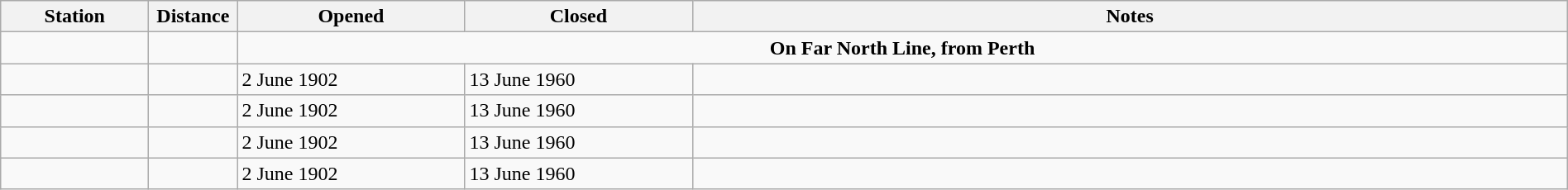<table class="wikitable" style="width:100%; margin-right:0;">
<tr>
<th scope="col" style="width:7em; text-align:center;">Station</th>
<th scope="col" style="width:4em; text-align:center;">Distance</th>
<th scope="col" style="width:11em;">Opened</th>
<th scope="col" style="width:11em;">Closed</th>
<th scope="col" class="unsortable">Notes</th>
</tr>
<tr>
<td></td>
<td></td>
<td colspan="3" style="text-align:center;"><strong>On Far North Line,  from Perth</strong></td>
</tr>
<tr>
<td></td>
<td></td>
<td>2 June 1902</td>
<td>13 June 1960</td>
<td></td>
</tr>
<tr>
<td></td>
<td></td>
<td>2 June 1902</td>
<td>13 June 1960</td>
<td></td>
</tr>
<tr>
<td></td>
<td></td>
<td>2 June 1902</td>
<td>13 June 1960</td>
<td></td>
</tr>
<tr>
<td></td>
<td></td>
<td>2 June 1902</td>
<td>13 June 1960</td>
<td></td>
</tr>
</table>
